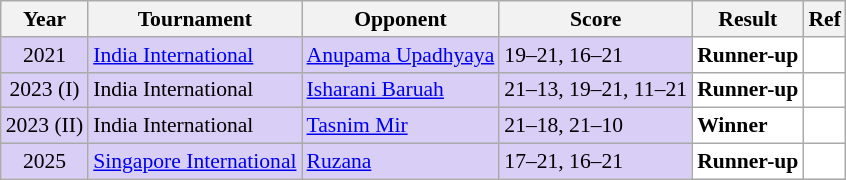<table class="sortable wikitable" style="font-size: 90%;">
<tr>
<th>Year</th>
<th>Tournament</th>
<th>Opponent</th>
<th>Score</th>
<th>Result</th>
<th>Ref</th>
</tr>
<tr style="background:#D8CEF6">
<td align="center">2021</td>
<td align="left"><a href='#'>India International</a></td>
<td align="left"> <a href='#'>Anupama Upadhyaya</a></td>
<td align="left">19–21, 16–21</td>
<td style="text-align:left; background:white"> <strong>Runner-up</strong></td>
<td style="text-align:center; background:white"></td>
</tr>
<tr style="background:#D8CEF6">
<td align="center">2023 (I)</td>
<td align="left">India International</td>
<td align="left"> <a href='#'>Isharani Baruah</a></td>
<td align="left">21–13, 19–21, 11–21</td>
<td style="text-align:left; background:white"> <strong>Runner-up</strong></td>
<td style="text-align:center; background:white"></td>
</tr>
<tr style="background:#D8CEF6">
<td align="center">2023 (II)</td>
<td align="left">India International</td>
<td align="left"> <a href='#'>Tasnim Mir</a></td>
<td align="left">21–18, 21–10</td>
<td style="text-align:left; background:white"> <strong>Winner</strong></td>
<td style="text-align:center; background:white"></td>
</tr>
<tr style="background:#D8CEF6">
<td align="center">2025</td>
<td align="left"><a href='#'>Singapore International</a></td>
<td align="left"> <a href='#'>Ruzana</a></td>
<td align="left">17–21, 16–21</td>
<td style="text-align:left; background:white"> <strong>Runner-up</strong></td>
<td style="text-align:center; background:white"></td>
</tr>
</table>
